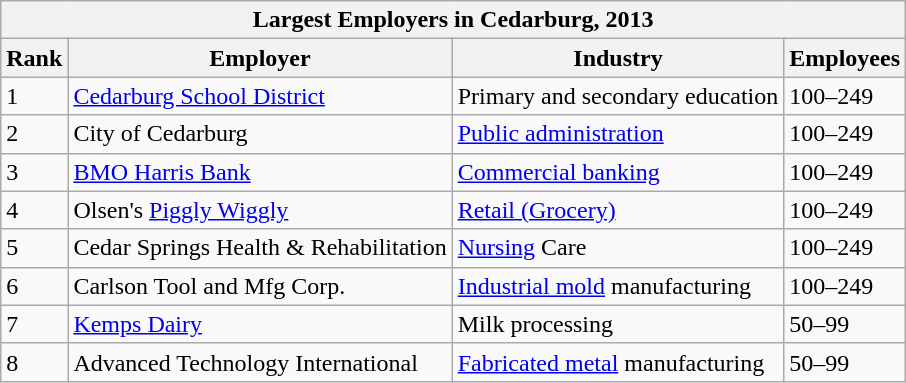<table class="wikitable sortable">
<tr>
<th colspan="4">Largest Employers in Cedarburg, 2013</th>
</tr>
<tr>
<th>Rank</th>
<th>Employer</th>
<th>Industry</th>
<th>Employees</th>
</tr>
<tr>
<td>1</td>
<td><a href='#'>Cedarburg School District</a></td>
<td>Primary and secondary education</td>
<td>100–249</td>
</tr>
<tr>
<td>2</td>
<td>City of Cedarburg</td>
<td><a href='#'>Public administration</a></td>
<td>100–249</td>
</tr>
<tr>
<td>3</td>
<td><a href='#'>BMO Harris Bank</a></td>
<td><a href='#'>Commercial banking</a></td>
<td>100–249</td>
</tr>
<tr>
<td>4</td>
<td>Olsen's <a href='#'>Piggly Wiggly</a></td>
<td><a href='#'>Retail (Grocery)</a></td>
<td>100–249</td>
</tr>
<tr>
<td>5</td>
<td>Cedar Springs Health & Rehabilitation</td>
<td><a href='#'>Nursing</a> Care</td>
<td>100–249</td>
</tr>
<tr>
<td>6</td>
<td>Carlson Tool and Mfg Corp.</td>
<td><a href='#'>Industrial mold</a> manufacturing</td>
<td>100–249</td>
</tr>
<tr>
<td>7</td>
<td><a href='#'>Kemps Dairy</a></td>
<td>Milk processing</td>
<td>50–99</td>
</tr>
<tr>
<td>8</td>
<td>Advanced Technology International</td>
<td><a href='#'>Fabricated metal</a> manufacturing</td>
<td>50–99</td>
</tr>
</table>
